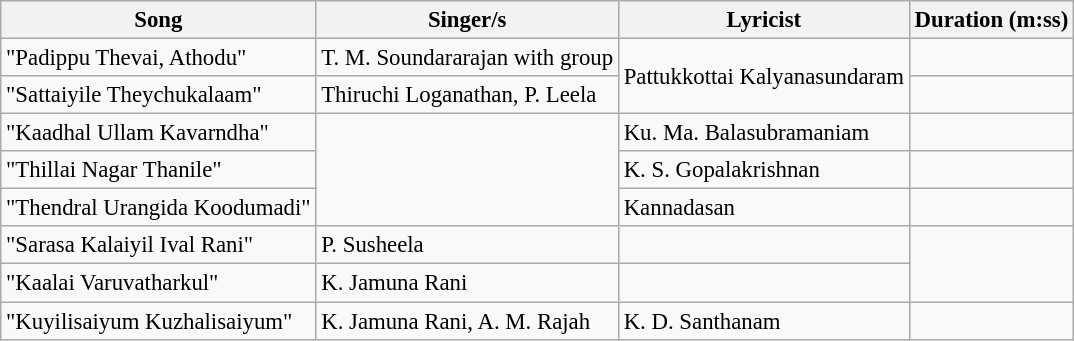<table class="wikitable" style="font-size:95%;">
<tr>
<th>Song</th>
<th>Singer/s</th>
<th>Lyricist</th>
<th>Duration (m:ss)</th>
</tr>
<tr>
<td>"Padippu Thevai, Athodu"</td>
<td>T. M. Soundararajan with group</td>
<td rowspan=2>Pattukkottai Kalyanasundaram</td>
<td></td>
</tr>
<tr>
<td>"Sattaiyile Theychukalaam"</td>
<td>Thiruchi Loganathan, P. Leela</td>
<td></td>
</tr>
<tr>
<td>"Kaadhal Ullam Kavarndha"</td>
<td rowspan=3></td>
<td>Ku. Ma. Balasubramaniam</td>
<td></td>
</tr>
<tr>
<td>"Thillai Nagar Thanile"</td>
<td>K. S. Gopalakrishnan</td>
<td></td>
</tr>
<tr ————————————————————————————————————————————————————————————————————————>
<td>"Thendral Urangida Koodumadi"</td>
<td T.M. Soundararajan - P. Leela>Kannadasan</td>
<td></td>
</tr>
<tr>
<td>"Sarasa Kalaiyil Ival Rani"</td>
<td>P. Susheela</td>
<td></td>
</tr>
<tr>
<td>"Kaalai Varuvatharkul"</td>
<td>K. Jamuna Rani</td>
<td></td>
</tr>
<tr>
<td>"Kuyilisaiyum Kuzhalisaiyum"</td>
<td>K. Jamuna Rani, A. M. Rajah</td>
<td>K. D. Santhanam</td>
<td></td>
</tr>
</table>
